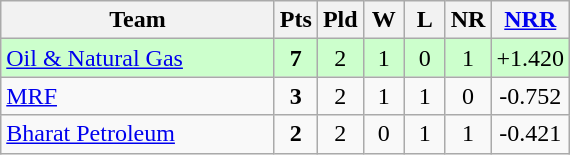<table class="wikitable" style="text-align:center;">
<tr>
<th width=175>Team</th>
<th style="width:20px;" abbr="Points">Pts</th>
<th style="width:20px;" abbr="Played">Pld</th>
<th style="width:20px;" abbr="Won">W</th>
<th style="width:20px;" abbr="Lost">L</th>
<th style="width:20px;" abbr="No result">NR</th>
<th style="width:20px;" abbr="Net run rate"><a href='#'>NRR</a></th>
</tr>
<tr style="background:#cfc;">
<td style="text-align:left;"><a href='#'>Oil & Natural Gas</a></td>
<td><strong>7</strong></td>
<td>2</td>
<td>1</td>
<td>0</td>
<td>1</td>
<td>+1.420</td>
</tr>
<tr>
<td style="text-align:left;"><a href='#'>MRF</a></td>
<td><strong>3</strong></td>
<td>2</td>
<td>1</td>
<td>1</td>
<td>0</td>
<td>-0.752</td>
</tr>
<tr>
<td style="text-align:left;"><a href='#'>Bharat Petroleum</a></td>
<td><strong>2</strong></td>
<td>2</td>
<td>0</td>
<td>1</td>
<td>1</td>
<td>-0.421</td>
</tr>
</table>
